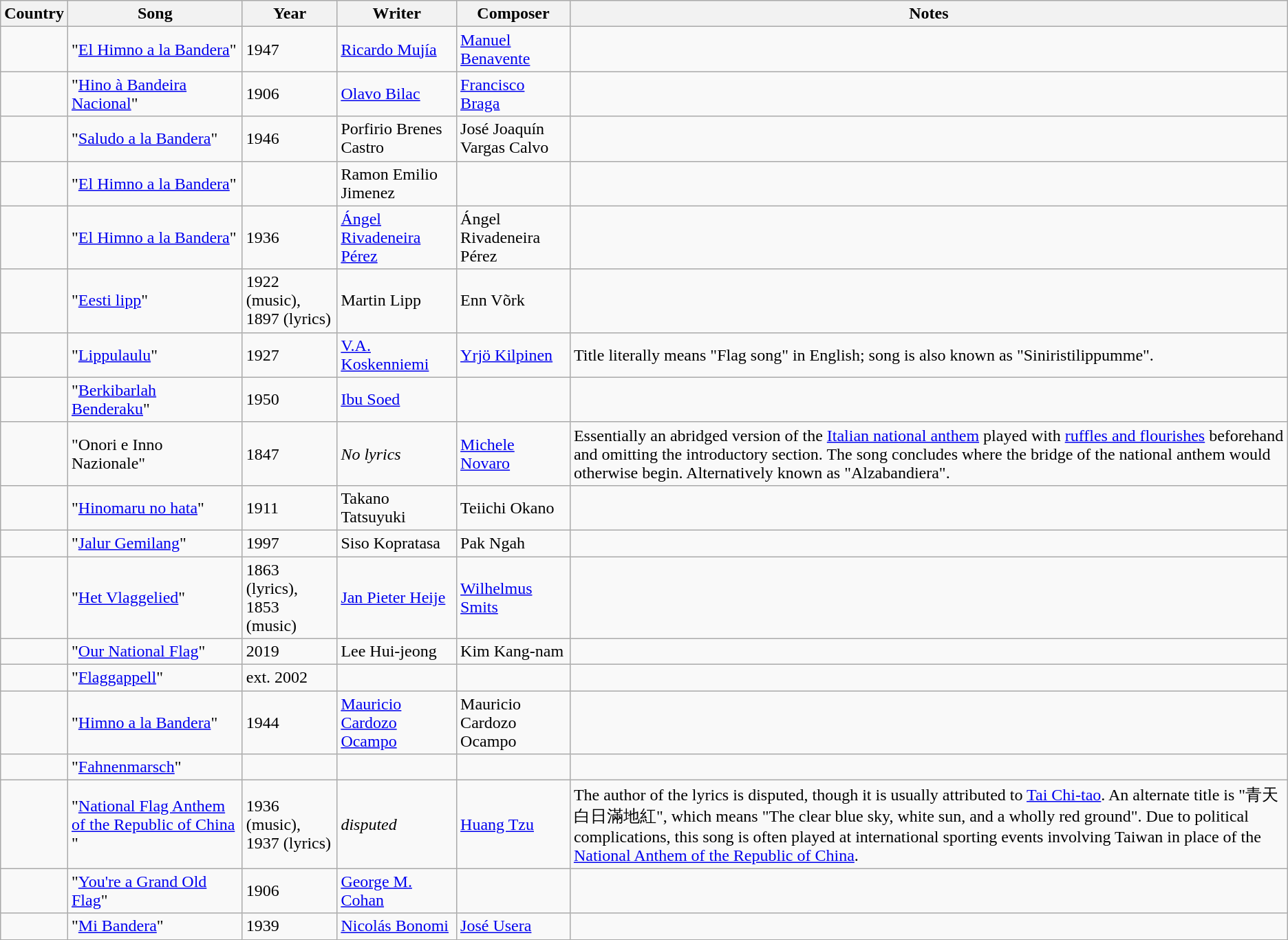<table class="wikitable sortable">
<tr>
<th>Country</th>
<th>Song</th>
<th>Year</th>
<th>Writer</th>
<th>Composer</th>
<th>Notes</th>
</tr>
<tr>
<td></td>
<td>"<a href='#'>El Himno a la Bandera</a>"</td>
<td>1947</td>
<td><a href='#'>Ricardo Mujía</a></td>
<td><a href='#'>Manuel Benavente</a></td>
<td></td>
</tr>
<tr>
<td></td>
<td>"<a href='#'>Hino à Bandeira Nacional</a>"<br></td>
<td>1906</td>
<td><a href='#'>Olavo Bilac</a></td>
<td><a href='#'>Francisco Braga</a></td>
<td></td>
</tr>
<tr>
<td></td>
<td>"<a href='#'>Saludo a la Bandera</a>"</td>
<td>1946</td>
<td>Porfirio Brenes Castro</td>
<td>José Joaquín Vargas Calvo</td>
<td></td>
</tr>
<tr>
<td></td>
<td>"<a href='#'>El Himno a la Bandera</a>"</td>
<td></td>
<td>Ramon Emilio Jimenez</td>
<td></td>
<td></td>
</tr>
<tr>
<td></td>
<td>"<a href='#'>El Himno a la Bandera</a>"</td>
<td>1936</td>
<td><a href='#'>Ángel Rivadeneira Pérez</a></td>
<td>Ángel Rivadeneira Pérez</td>
<td></td>
</tr>
<tr>
<td></td>
<td>"<a href='#'>Eesti lipp</a>"</td>
<td>1922 (music), 1897 (lyrics)</td>
<td>Martin Lipp</td>
<td>Enn Võrk</td>
<td></td>
</tr>
<tr>
<td></td>
<td>"<a href='#'>Lippulaulu</a>"</td>
<td>1927</td>
<td><a href='#'>V.A. Koskenniemi</a></td>
<td><a href='#'>Yrjö Kilpinen</a></td>
<td>Title literally means "Flag song" in English; song is also known as "Siniristilippumme".</td>
</tr>
<tr>
<td></td>
<td>"<a href='#'>Berkibarlah Benderaku</a>"</td>
<td>1950</td>
<td><a href='#'>Ibu Soed</a></td>
<td></td>
<td></td>
</tr>
<tr>
<td></td>
<td>"Onori e Inno Nazionale"</td>
<td>1847</td>
<td><em>No lyrics</em></td>
<td><a href='#'>Michele Novaro</a></td>
<td>Essentially an abridged version of the <a href='#'>Italian national anthem</a> played with <a href='#'>ruffles and flourishes</a> beforehand and omitting the introductory section. The song concludes where the bridge of the national anthem would otherwise begin. Alternatively known as "Alzabandiera".</td>
</tr>
<tr>
<td></td>
<td>"<a href='#'>Hinomaru no hata</a>"</td>
<td>1911</td>
<td>Takano Tatsuyuki</td>
<td>Teiichi Okano</td>
<td></td>
</tr>
<tr>
<td></td>
<td>"<a href='#'>Jalur Gemilang</a>"</td>
<td>1997</td>
<td>Siso Kopratasa</td>
<td>Pak Ngah</td>
<td></td>
</tr>
<tr>
<td></td>
<td>"<a href='#'>Het Vlaggelied</a>"</td>
<td>1863 (lyrics), 1853 (music)</td>
<td><a href='#'>Jan Pieter Heije</a></td>
<td><a href='#'>Wilhelmus Smits</a></td>
<td></td>
</tr>
<tr>
<td></td>
<td>"<a href='#'>Our National Flag</a>"</td>
<td>2019</td>
<td>Lee Hui-jeong</td>
<td>Kim Kang-nam</td>
<td></td>
</tr>
<tr>
<td></td>
<td>"<a href='#'>Flaggappell</a>"<br></td>
<td>ext. 2002</td>
<td></td>
<td></td>
<td></td>
</tr>
<tr>
<td></td>
<td>"<a href='#'>Himno a la Bandera</a>"</td>
<td>1944</td>
<td><a href='#'>Mauricio Cardozo Ocampo</a></td>
<td>Mauricio Cardozo Ocampo</td>
<td></td>
</tr>
<tr>
<td></td>
<td>"<a href='#'>Fahnenmarsch</a>"</td>
<td></td>
<td></td>
<td></td>
<td></td>
</tr>
<tr>
<td></td>
<td>"<a href='#'>National Flag Anthem of the Republic of China</a> "<br></td>
<td>1936 (music), 1937 (lyrics)</td>
<td><em>disputed</em></td>
<td><a href='#'>Huang Tzu</a></td>
<td>The author of the lyrics is disputed, though it is usually attributed to <a href='#'>Tai Chi-tao</a>. An alternate title is "青天白日滿地紅", which means "The clear blue sky, white sun, and a wholly red ground". Due to political complications, this song is often played at international sporting events involving Taiwan in place of the <a href='#'>National Anthem of the Republic of China</a>.</td>
</tr>
<tr>
<td></td>
<td>"<a href='#'>You're a Grand Old Flag</a>"<br></td>
<td>1906</td>
<td><a href='#'>George M. Cohan</a></td>
<td></td>
<td></td>
</tr>
<tr>
<td></td>
<td>"<a href='#'>Mi Bandera</a>"</td>
<td>1939</td>
<td><a href='#'>Nicolás Bonomi</a></td>
<td><a href='#'>José Usera</a></td>
<td></td>
</tr>
</table>
